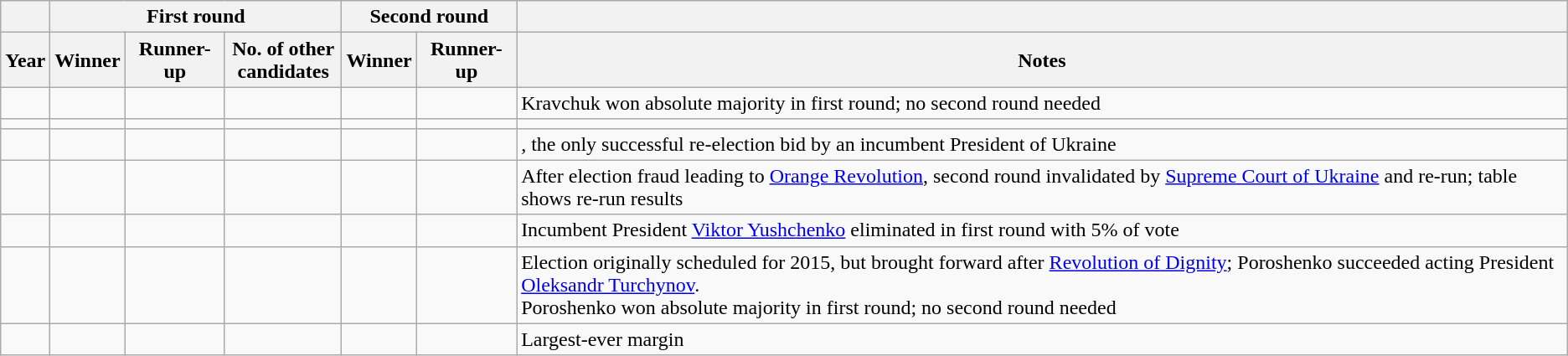<table class="wikitable mw-collapsible">
<tr>
<th></th>
<th colspan="3">First round</th>
<th colspan="2">Second round</th>
<th></th>
</tr>
<tr>
<th>Year</th>
<th>Winner</th>
<th>Runner-up</th>
<th style=max-width:5.5em>No. of other candidates</th>
<th>Winner</th>
<th>Runner-up</th>
<th>Notes</th>
</tr>
<tr>
<td></td>
<td></td>
<td></td>
<td></td>
<td></td>
<td></td>
<td>Kravchuk won absolute majority in first round; no second round needed</td>
</tr>
<tr>
<td></td>
<td></td>
<td></td>
<td></td>
<td></td>
<td></td>
<td></td>
</tr>
<tr>
<td></td>
<td></td>
<td></td>
<td></td>
<td></td>
<td></td>
<td>, the only successful re-election bid by an incumbent President of Ukraine</td>
</tr>
<tr>
<td></td>
<td></td>
<td></td>
<td></td>
<td></td>
<td></td>
<td>After election fraud leading to <a href='#'>Orange Revolution</a>, second round invalidated by <a href='#'>Supreme Court of Ukraine</a> and re-run; table shows re-run results</td>
</tr>
<tr>
<td></td>
<td></td>
<td></td>
<td></td>
<td></td>
<td></td>
<td>Incumbent President <a href='#'>Viktor Yushchenko</a> eliminated in first round with 5% of vote</td>
</tr>
<tr>
<td></td>
<td></td>
<td></td>
<td></td>
<td></td>
<td></td>
<td>Election originally scheduled for 2015, but brought forward after <a href='#'>Revolution of Dignity</a>; Poroshenko succeeded acting President <a href='#'>Oleksandr Turchynov</a>.<br>Poroshenko won absolute majority in first round; no second round needed</td>
</tr>
<tr>
<td></td>
<td></td>
<td></td>
<td></td>
<td></td>
<td></td>
<td>Largest-ever margin </td>
</tr>
</table>
